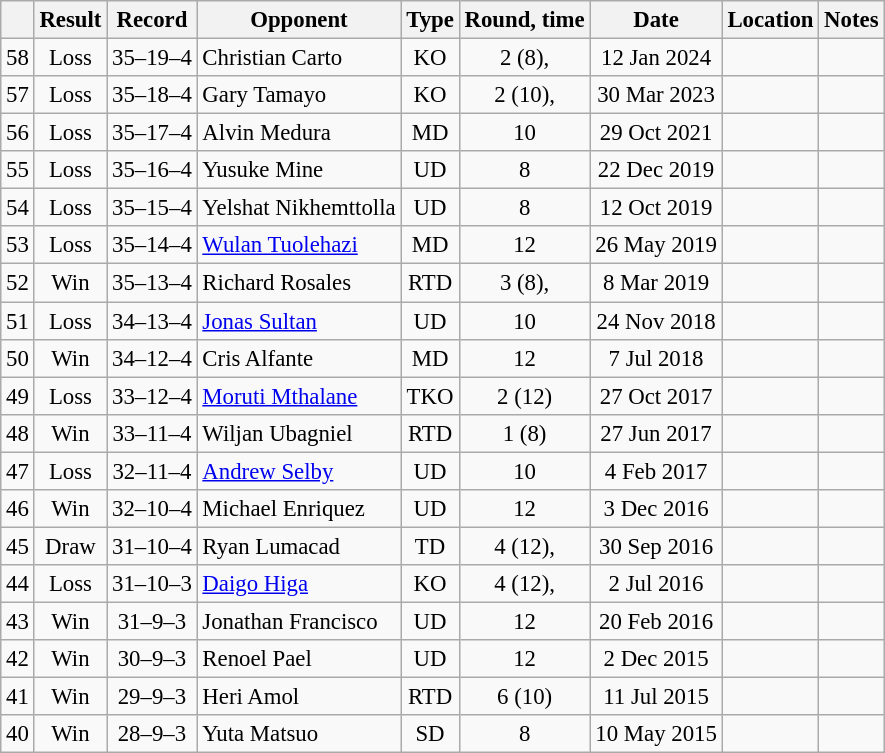<table class="wikitable" style="text-align:center; font-size:95%">
<tr>
<th></th>
<th>Result</th>
<th>Record</th>
<th>Opponent</th>
<th>Type</th>
<th>Round, time</th>
<th>Date</th>
<th>Location</th>
<th>Notes</th>
</tr>
<tr>
<td>58</td>
<td>Loss</td>
<td>35–19–4</td>
<td style="text-align:left;"> Christian Carto</td>
<td>KO</td>
<td>2 (8), </td>
<td>12 Jan 2024</td>
<td style="text-align:left;"> </td>
<td></td>
</tr>
<tr>
<td>57</td>
<td>Loss</td>
<td>35–18–4</td>
<td style="text-align:left;"> Gary Tamayo</td>
<td>KO</td>
<td>2 (10), </td>
<td>30 Mar 2023</td>
<td style="text-align:left;"> </td>
<td></td>
</tr>
<tr>
<td>56</td>
<td>Loss</td>
<td>35–17–4</td>
<td style="text-align:left;"> Alvin Medura</td>
<td>MD</td>
<td>10</td>
<td>29 Oct 2021</td>
<td style="text-align:left;"> </td>
<td></td>
</tr>
<tr>
<td>55</td>
<td>Loss</td>
<td>35–16–4</td>
<td style="text-align:left;"> Yusuke Mine</td>
<td>UD</td>
<td>8</td>
<td>22 Dec 2019</td>
<td style="text-align:left;"> </td>
<td></td>
</tr>
<tr>
<td>54</td>
<td>Loss</td>
<td>35–15–4</td>
<td style="text-align:left;"> Yelshat Nikhemttolla</td>
<td>UD</td>
<td>8</td>
<td>12 Oct 2019</td>
<td style="text-align:left;"> </td>
<td></td>
</tr>
<tr>
<td>53</td>
<td>Loss</td>
<td>35–14–4</td>
<td style="text-align:left;"> <a href='#'>Wulan Tuolehazi</a></td>
<td>MD</td>
<td>12</td>
<td>26 May 2019</td>
<td style="text-align:left;"> </td>
<td style="text-align:left;"></td>
</tr>
<tr>
<td>52</td>
<td>Win</td>
<td>35–13–4</td>
<td style="text-align:left;"> Richard Rosales</td>
<td>RTD</td>
<td>3 (8), </td>
<td>8 Mar 2019</td>
<td style="text-align:left;"> </td>
<td style="text-align:left;"></td>
</tr>
<tr>
<td>51</td>
<td>Loss</td>
<td>34–13–4</td>
<td style="text-align:left;"> <a href='#'>Jonas Sultan</a></td>
<td>UD</td>
<td>10</td>
<td>24 Nov 2018</td>
<td style="text-align:left;"> </td>
<td style="text-align:left;"></td>
</tr>
<tr>
<td>50</td>
<td>Win</td>
<td>34–12–4</td>
<td style="text-align:left;"> Cris Alfante</td>
<td>MD</td>
<td>12</td>
<td>7 Jul 2018</td>
<td style="text-align:left;"> </td>
<td style="text-align:left;"></td>
</tr>
<tr>
<td>49</td>
<td>Loss</td>
<td>33–12–4</td>
<td style="text-align:left;"> <a href='#'>Moruti Mthalane</a></td>
<td>TKO</td>
<td>2 (12)</td>
<td>27 Oct 2017</td>
<td style="text-align:left;"> </td>
<td style="text-align:left;"></td>
</tr>
<tr>
<td>48</td>
<td>Win</td>
<td>33–11–4</td>
<td style="text-align:left;"> Wiljan Ubagniel</td>
<td>RTD</td>
<td>1 (8)</td>
<td>27 Jun 2017</td>
<td style="text-align:left;"> </td>
<td style="text-align:left;"></td>
</tr>
<tr>
<td>47</td>
<td>Loss</td>
<td>32–11–4</td>
<td style="text-align:left;"> <a href='#'>Andrew Selby</a></td>
<td>UD</td>
<td>10</td>
<td>4 Feb 2017</td>
<td align=left></td>
<td align=left></td>
</tr>
<tr>
<td>46</td>
<td>Win</td>
<td>32–10–4</td>
<td style="text-align:left;"> Michael Enriquez</td>
<td>UD</td>
<td>12</td>
<td>3 Dec 2016</td>
<td align=left></td>
<td align=left></td>
</tr>
<tr>
<td>45</td>
<td>Draw</td>
<td>31–10–4</td>
<td style="text-align:left;"> Ryan Lumacad</td>
<td>TD</td>
<td>4 (12), </td>
<td>30 Sep 2016</td>
<td align=left></td>
<td align=left></td>
</tr>
<tr>
<td>44</td>
<td>Loss</td>
<td>31–10–3</td>
<td style="text-align:left;"> <a href='#'>Daigo Higa</a></td>
<td>KO</td>
<td>4 (12), </td>
<td>2 Jul 2016</td>
<td style="text-align:left;"> </td>
<td style="text-align:left;"></td>
</tr>
<tr>
<td>43</td>
<td>Win</td>
<td>31–9–3</td>
<td style="text-align:left;"> Jonathan Francisco</td>
<td>UD</td>
<td>12</td>
<td>20 Feb 2016</td>
<td style="text-align:left;"> </td>
<td style="text-align:left;"></td>
</tr>
<tr>
<td>42</td>
<td>Win</td>
<td>30–9–3</td>
<td style="text-align:left;"> Renoel Pael</td>
<td>UD</td>
<td>12</td>
<td>2 Dec 2015</td>
<td style="text-align:left;"> </td>
<td style="text-align:left;"></td>
</tr>
<tr>
<td>41</td>
<td>Win</td>
<td>29–9–3</td>
<td style="text-align:left;"> Heri Amol</td>
<td>RTD</td>
<td>6 (10)</td>
<td>11 Jul 2015</td>
<td style="text-align:left;"> </td>
<td style="text-align:left;"></td>
</tr>
<tr>
<td>40</td>
<td>Win</td>
<td>28–9–3</td>
<td style="text-align:left;"> Yuta Matsuo</td>
<td>SD</td>
<td>8</td>
<td>10 May 2015</td>
<td style="text-align:left;"> </td>
<td style="text-align:left;"></td>
</tr>
</table>
